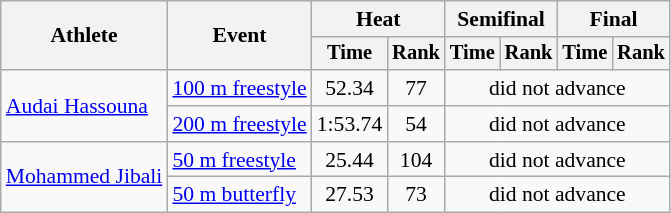<table class="wikitable" style="text-align:center; font-size:90%">
<tr>
<th rowspan="2">Athlete</th>
<th rowspan="2">Event</th>
<th colspan="2">Heat</th>
<th colspan="2">Semifinal</th>
<th colspan="2">Final</th>
</tr>
<tr style="font-size:95%">
<th>Time</th>
<th>Rank</th>
<th>Time</th>
<th>Rank</th>
<th>Time</th>
<th>Rank</th>
</tr>
<tr>
<td align=left rowspan=2><a href='#'>Audai Hassouna</a></td>
<td align=left><a href='#'>100 m freestyle</a></td>
<td>52.34</td>
<td>77</td>
<td colspan=4>did not advance</td>
</tr>
<tr>
<td align=left><a href='#'>200 m freestyle</a></td>
<td>1:53.74</td>
<td>54</td>
<td colspan=4>did not advance</td>
</tr>
<tr>
<td align=left rowspan=2><a href='#'>Mohammed Jibali</a></td>
<td align=left><a href='#'>50 m freestyle</a></td>
<td>25.44</td>
<td>104</td>
<td colspan=4>did not advance</td>
</tr>
<tr>
<td align=left><a href='#'>50 m butterfly</a></td>
<td>27.53</td>
<td>73</td>
<td colspan=4>did not advance</td>
</tr>
</table>
